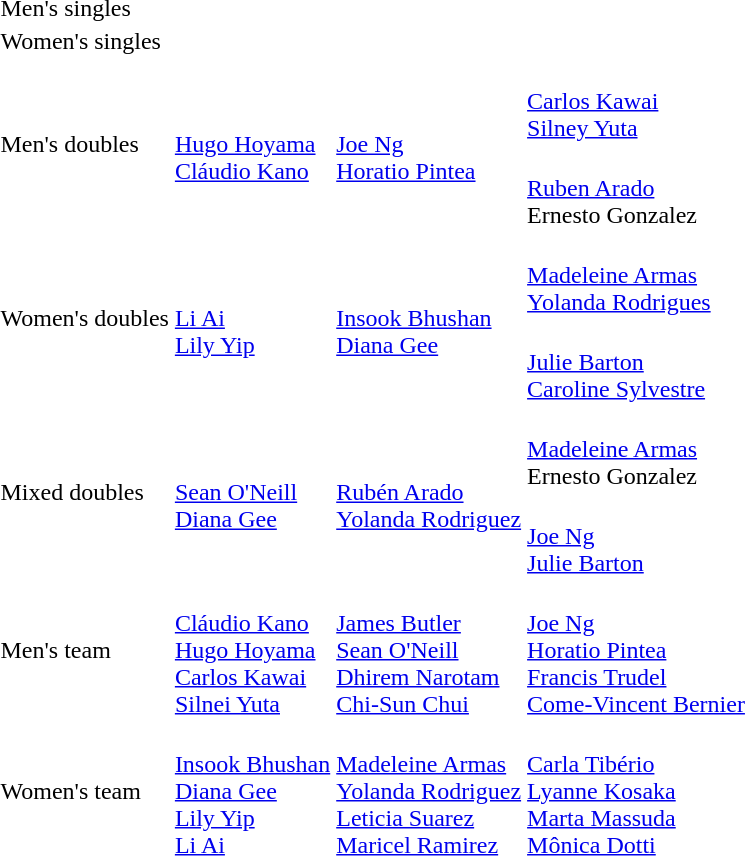<table>
<tr>
<td rowspan=2>Men's singles<br></td>
<td rowspan=2></td>
<td rowspan=2></td>
<td></td>
</tr>
<tr>
<td></td>
</tr>
<tr>
<td rowspan=2>Women's singles<br></td>
<td rowspan=2></td>
<td rowspan=2></td>
<td></td>
</tr>
<tr>
<td></td>
</tr>
<tr>
<td rowspan=2>Men's doubles<br></td>
<td rowspan=2><br><a href='#'>Hugo Hoyama</a><br><a href='#'>Cláudio Kano</a></td>
<td rowspan=2><br><a href='#'>Joe Ng</a><br><a href='#'>Horatio Pintea</a></td>
<td><br><a href='#'>Carlos Kawai</a><br><a href='#'>Silney Yuta</a></td>
</tr>
<tr>
<td><br><a href='#'>Ruben Arado</a><br>Ernesto Gonzalez</td>
</tr>
<tr>
<td rowspan=2>Women's doubles<br></td>
<td rowspan=2><br><a href='#'>Li Ai</a><br><a href='#'>Lily Yip</a></td>
<td rowspan=2><br><a href='#'>Insook Bhushan</a><br><a href='#'>Diana Gee</a></td>
<td><br><a href='#'>Madeleine Armas</a><br><a href='#'>Yolanda Rodrigues</a></td>
</tr>
<tr>
<td><br><a href='#'>Julie Barton</a><br><a href='#'>Caroline Sylvestre</a></td>
</tr>
<tr>
<td rowspan=2>Mixed doubles<br></td>
<td rowspan=2><br><a href='#'>Sean O'Neill</a><br><a href='#'>Diana Gee</a></td>
<td rowspan=2><br><a href='#'>Rubén Arado</a><br><a href='#'>Yolanda Rodriguez</a></td>
<td><br><a href='#'>Madeleine Armas</a><br>Ernesto Gonzalez</td>
</tr>
<tr>
<td><br><a href='#'>Joe Ng</a><br><a href='#'>Julie Barton</a></td>
</tr>
<tr>
<td>Men's team<br></td>
<td><br><a href='#'>Cláudio Kano</a><br><a href='#'>Hugo Hoyama</a><br><a href='#'>Carlos Kawai</a><br><a href='#'>Silnei Yuta</a></td>
<td><br><a href='#'>James Butler</a><br><a href='#'>Sean O'Neill</a><br><a href='#'>Dhirem Narotam</a><br><a href='#'>Chi-Sun Chui</a></td>
<td><br><a href='#'>Joe Ng</a><br><a href='#'>Horatio Pintea</a><br><a href='#'>Francis Trudel</a><br><a href='#'>Come-Vincent Bernier</a></td>
</tr>
<tr>
<td>Women's team<br></td>
<td><br><a href='#'>Insook Bhushan</a><br><a href='#'>Diana Gee</a><br><a href='#'>Lily Yip</a><br><a href='#'>Li Ai</a></td>
<td><br><a href='#'>Madeleine Armas</a><br><a href='#'>Yolanda Rodriguez</a><br><a href='#'>Leticia Suarez</a><br><a href='#'>Maricel Ramirez</a></td>
<td><br><a href='#'>Carla Tibério</a><br><a href='#'>Lyanne Kosaka</a><br><a href='#'>Marta Massuda</a><br><a href='#'>Mônica Dotti</a></td>
</tr>
</table>
